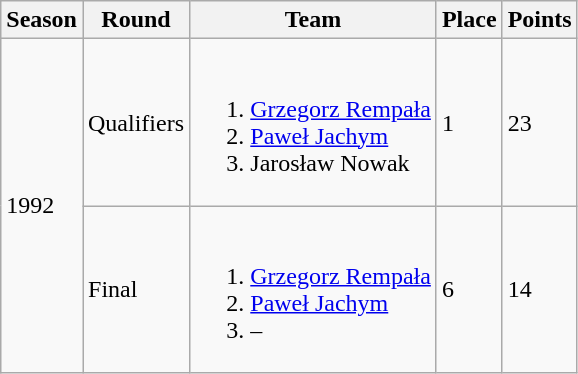<table class="wikitable">
<tr>
<th>Season</th>
<th>Round</th>
<th>Team</th>
<th>Place</th>
<th>Points</th>
</tr>
<tr>
<td rowspan="2">1992</td>
<td>Qualifiers</td>
<td style="padding-left:0"><br><ol><li><a href='#'>Grzegorz Rempała</a></li><li><a href='#'>Paweł Jachym</a></li><li>Jarosław Nowak</li></ol></td>
<td>1</td>
<td>23</td>
</tr>
<tr>
<td>Final</td>
<td style="padding-left:0"><br><ol><li><a href='#'>Grzegorz Rempała</a></li><li><a href='#'>Paweł Jachym</a></li><li>–</li></ol></td>
<td>6</td>
<td>14</td>
</tr>
</table>
